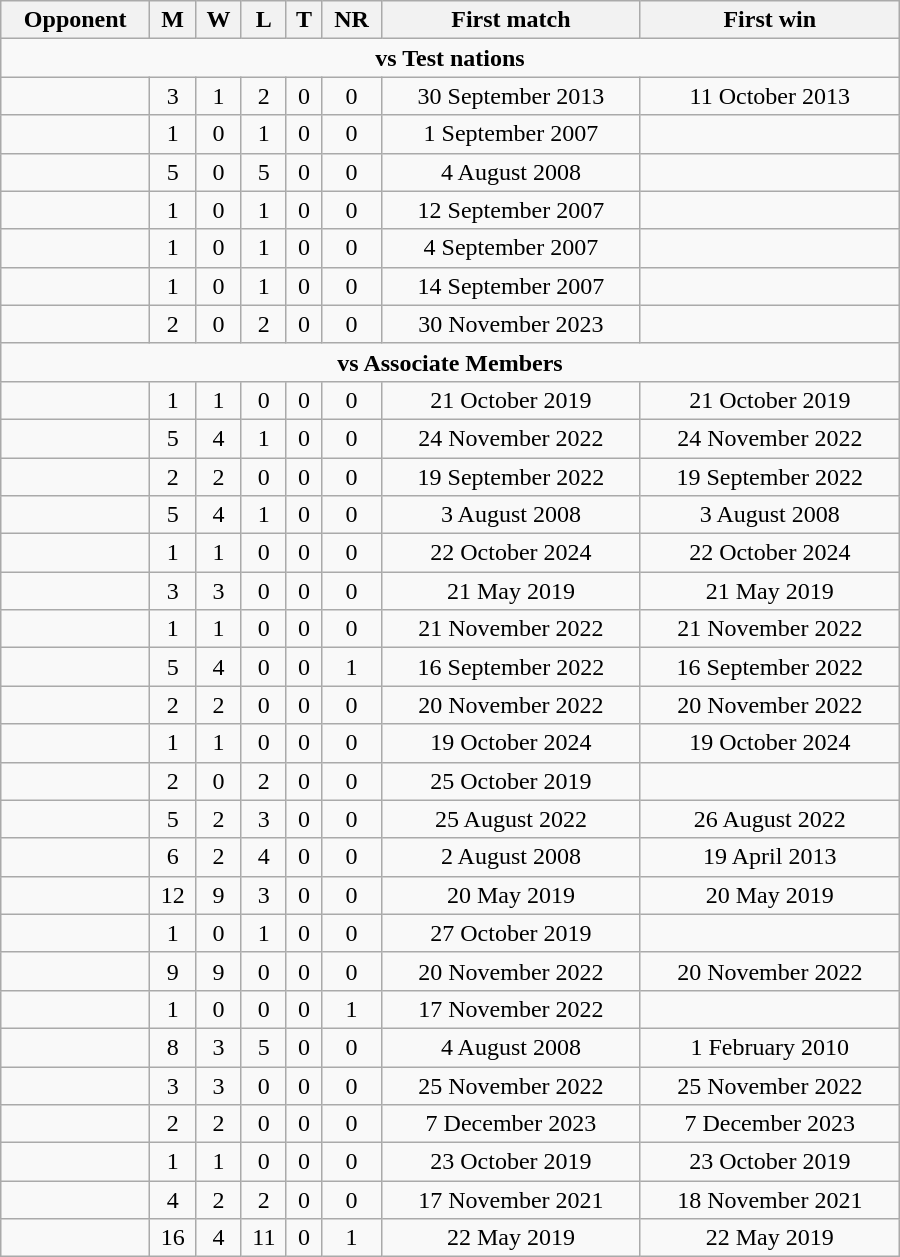<table class="wikitable" style="text-align: center; width: 600px;">
<tr>
<th>Opponent</th>
<th>M</th>
<th>W</th>
<th>L</th>
<th>T</th>
<th>NR</th>
<th>First match</th>
<th>First win</th>
</tr>
<tr>
<td colspan="8" align="center"><strong>vs Test nations</strong></td>
</tr>
<tr>
<td align="left"></td>
<td>3</td>
<td>1</td>
<td>2</td>
<td>0</td>
<td>0</td>
<td>30 September 2013</td>
<td>11 October 2013</td>
</tr>
<tr>
<td align="left"></td>
<td>1</td>
<td>0</td>
<td>1</td>
<td>0</td>
<td>0</td>
<td>1 September 2007</td>
<td></td>
</tr>
<tr>
<td align="left"></td>
<td>5</td>
<td>0</td>
<td>5</td>
<td>0</td>
<td>0</td>
<td>4 August 2008</td>
<td></td>
</tr>
<tr>
<td align="left"></td>
<td>1</td>
<td>0</td>
<td>1</td>
<td>0</td>
<td>0</td>
<td>12 September 2007</td>
<td></td>
</tr>
<tr>
<td align="left"></td>
<td>1</td>
<td>0</td>
<td>1</td>
<td>0</td>
<td>0</td>
<td>4 September 2007</td>
<td></td>
</tr>
<tr>
<td align="left"></td>
<td>1</td>
<td>0</td>
<td>1</td>
<td>0</td>
<td>0</td>
<td>14 September 2007</td>
<td></td>
</tr>
<tr>
<td align="left"></td>
<td>2</td>
<td>0</td>
<td>2</td>
<td>0</td>
<td>0</td>
<td>30 November 2023</td>
<td></td>
</tr>
<tr>
<td colspan="8" align="center"><strong>vs Associate Members</strong></td>
</tr>
<tr>
<td align="left"></td>
<td>1</td>
<td>1</td>
<td>0</td>
<td>0</td>
<td>0</td>
<td>21 October 2019</td>
<td>21 October 2019</td>
</tr>
<tr>
<td align="left"></td>
<td>5</td>
<td>4</td>
<td>1</td>
<td>0</td>
<td>0</td>
<td>24 November 2022</td>
<td>24 November 2022</td>
</tr>
<tr>
<td align="left"></td>
<td>2</td>
<td>2</td>
<td>0</td>
<td>0</td>
<td>0</td>
<td>19 September 2022</td>
<td>19 September 2022</td>
</tr>
<tr>
<td align="left"></td>
<td>5</td>
<td>4</td>
<td>1</td>
<td>0</td>
<td>0</td>
<td>3 August 2008</td>
<td>3 August 2008</td>
</tr>
<tr>
<td align="left"></td>
<td>1</td>
<td>1</td>
<td>0</td>
<td>0</td>
<td>0</td>
<td>22 October 2024</td>
<td>22 October 2024</td>
</tr>
<tr>
<td align="left"></td>
<td>3</td>
<td>3</td>
<td>0</td>
<td>0</td>
<td>0</td>
<td>21 May 2019</td>
<td>21 May 2019</td>
</tr>
<tr>
<td align="left"></td>
<td>1</td>
<td>1</td>
<td>0</td>
<td>0</td>
<td>0</td>
<td>21 November 2022</td>
<td>21 November 2022</td>
</tr>
<tr>
<td align="left"></td>
<td>5</td>
<td>4</td>
<td>0</td>
<td>0</td>
<td>1</td>
<td>16 September 2022</td>
<td>16 September 2022</td>
</tr>
<tr>
<td align="left"></td>
<td>2</td>
<td>2</td>
<td>0</td>
<td>0</td>
<td>0</td>
<td>20 November 2022</td>
<td>20 November 2022</td>
</tr>
<tr>
<td align="left"></td>
<td>1</td>
<td>1</td>
<td>0</td>
<td>0</td>
<td>0</td>
<td>19 October 2024</td>
<td>19 October 2024</td>
</tr>
<tr>
<td align="left"></td>
<td>2</td>
<td>0</td>
<td>2</td>
<td>0</td>
<td>0</td>
<td>25 October 2019</td>
<td></td>
</tr>
<tr>
<td align="left"></td>
<td>5</td>
<td>2</td>
<td>3</td>
<td>0</td>
<td>0</td>
<td>25 August 2022</td>
<td>26 August 2022</td>
</tr>
<tr>
<td align="left"></td>
<td>6</td>
<td>2</td>
<td>4</td>
<td>0</td>
<td>0</td>
<td>2 August 2008</td>
<td>19 April 2013</td>
</tr>
<tr>
<td align="left"></td>
<td>12</td>
<td>9</td>
<td>3</td>
<td>0</td>
<td>0</td>
<td>20 May 2019</td>
<td>20 May 2019</td>
</tr>
<tr>
<td align="left"></td>
<td>1</td>
<td>0</td>
<td>1</td>
<td>0</td>
<td>0</td>
<td>27 October 2019</td>
<td></td>
</tr>
<tr>
<td align="left"></td>
<td>9</td>
<td>9</td>
<td>0</td>
<td>0</td>
<td>0</td>
<td>20 November 2022</td>
<td>20 November 2022</td>
</tr>
<tr>
<td align="left"></td>
<td>1</td>
<td>0</td>
<td>0</td>
<td>0</td>
<td>1</td>
<td>17 November 2022</td>
<td></td>
</tr>
<tr>
<td align="left"></td>
<td>8</td>
<td>3</td>
<td>5</td>
<td>0</td>
<td>0</td>
<td>4 August 2008</td>
<td>1 February 2010</td>
</tr>
<tr>
<td align="left"></td>
<td>3</td>
<td>3</td>
<td>0</td>
<td>0</td>
<td>0</td>
<td>25 November 2022</td>
<td>25 November 2022</td>
</tr>
<tr>
<td align="left"></td>
<td>2</td>
<td>2</td>
<td>0</td>
<td>0</td>
<td>0</td>
<td>7 December 2023</td>
<td>7 December 2023</td>
</tr>
<tr>
<td align="left"></td>
<td>1</td>
<td>1</td>
<td>0</td>
<td>0</td>
<td>0</td>
<td>23 October 2019</td>
<td>23 October 2019</td>
</tr>
<tr>
<td align="left"></td>
<td>4</td>
<td>2</td>
<td>2</td>
<td>0</td>
<td>0</td>
<td>17 November 2021</td>
<td>18 November 2021</td>
</tr>
<tr>
<td align="left"></td>
<td>16</td>
<td>4</td>
<td>11</td>
<td>0</td>
<td>1</td>
<td>22 May 2019</td>
<td>22 May 2019</td>
</tr>
</table>
